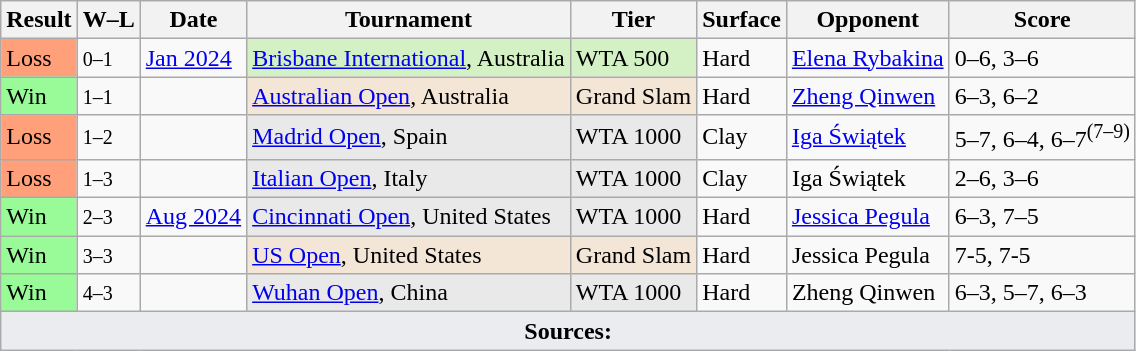<table class="sortable wikitable">
<tr>
<th>Result</th>
<th class="unsortable">W–L</th>
<th>Date</th>
<th>Tournament</th>
<th>Tier</th>
<th>Surface</th>
<th>Opponent</th>
<th class="unsortable">Score</th>
</tr>
<tr>
<td bgcolor=ffa07a>Loss</td>
<td><small>0–1</small></td>
<td><a href='#'>Jan 2024</a></td>
<td style=background:#d4f1c5><a href='#'>Brisbane International</a>, Australia</td>
<td style=background:#d4f1c5>WTA 500</td>
<td>Hard</td>
<td> <a href='#'>Elena Rybakina</a></td>
<td>0–6, 3–6</td>
</tr>
<tr>
<td style=background:#98fb98>Win</td>
<td><small>1–1</small></td>
<td><a href='#'></a></td>
<td style=background:#f3e6d7><a href='#'>Australian Open</a>, Australia</td>
<td style=background:#f3e6d7>Grand Slam</td>
<td>Hard</td>
<td> <a href='#'>Zheng Qinwen</a></td>
<td>6–3, 6–2</td>
</tr>
<tr>
<td bgcolor=ffa07a>Loss</td>
<td><small>1–2</small></td>
<td><a href='#'></a></td>
<td style=background:#e9e9e9><a href='#'>Madrid Open</a>, Spain</td>
<td style=background:#e9e9e9>WTA 1000</td>
<td>Clay</td>
<td> <a href='#'>Iga Świątek</a></td>
<td>5–7, 6–4, 6–7<sup>(7–9)</sup></td>
</tr>
<tr>
<td bgcolor=ffa07a>Loss</td>
<td><small>1–3</small></td>
<td><a href='#'></a></td>
<td style=background:#e9e9e9><a href='#'>Italian Open</a>, Italy</td>
<td style=background:#e9e9e9>WTA 1000</td>
<td>Clay</td>
<td> Iga Świątek</td>
<td>2–6, 3–6</td>
</tr>
<tr>
<td bgcolor=98fb98>Win</td>
<td><small>2–3</small></td>
<td><a href='#'>Aug 2024</a></td>
<td bgcolor=e9e9e9><a href='#'>Cincinnati Open</a>, United States</td>
<td bgcolor=e9e9e9>WTA 1000</td>
<td>Hard</td>
<td> <a href='#'>Jessica Pegula</a></td>
<td>6–3, 7–5</td>
</tr>
<tr>
<td bgcolor=98fb98>Win</td>
<td><small>3–3</small></td>
<td><a href='#'></a></td>
<td style=background:#f3e6d7><a href='#'>US Open</a>, United States</td>
<td style=background:#f3e6d7>Grand Slam</td>
<td>Hard</td>
<td> Jessica Pegula</td>
<td>7-5, 7-5</td>
</tr>
<tr>
<td bgcolor=98fb98>Win</td>
<td><small>4–3</small></td>
<td><a href='#'></a></td>
<td style=background:#e9e9e9><a href='#'>Wuhan Open</a>, China</td>
<td style=background:#e9e9e9>WTA 1000</td>
<td>Hard</td>
<td> Zheng Qinwen</td>
<td>6–3, 5–7, 6–3</td>
</tr>
<tr>
<td colspan="8" style="background-color:#EAECF0;text-align:center"><strong>Sources:</strong></td>
</tr>
</table>
